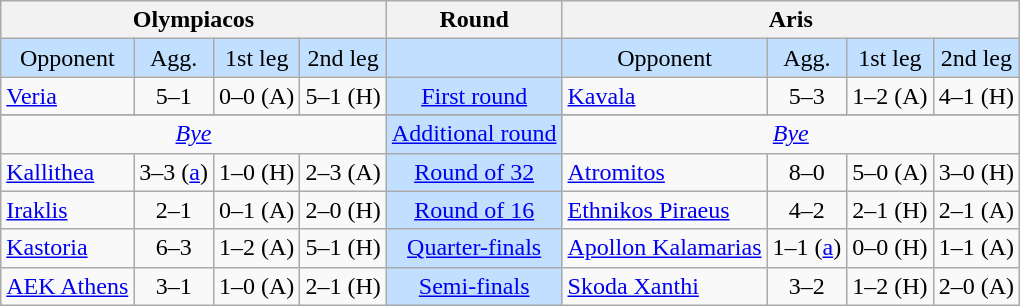<table class="wikitable" style="text-align:center">
<tr>
<th colspan=4>Olympiacos</th>
<th>Round</th>
<th colspan=4>Aris</th>
</tr>
<tr style="background:#c1e0ff">
<td>Opponent</td>
<td>Agg.</td>
<td>1st leg</td>
<td>2nd leg</td>
<td></td>
<td>Opponent</td>
<td>Agg.</td>
<td>1st leg</td>
<td>2nd leg</td>
</tr>
<tr>
<td align=left><a href='#'>Veria</a></td>
<td>5–1</td>
<td>0–0 (A)</td>
<td>5–1 (H)</td>
<td style="background:#c1e0ff;"><a href='#'>First round</a></td>
<td align=left><a href='#'>Kavala</a></td>
<td>5–3</td>
<td>1–2 (A)</td>
<td>4–1 (H)</td>
</tr>
<tr>
</tr>
<tr>
<td colspan=4><em><a href='#'>Bye</a></em></td>
<td style="background:#C1E0FF"><a href='#'>Additional round</a></td>
<td colspan=4><em><a href='#'>Bye</a></em></td>
</tr>
<tr>
<td align=left><a href='#'>Kallithea</a></td>
<td>3–3 (<a href='#'>a</a>)</td>
<td>1–0 (H)</td>
<td>2–3 (A)</td>
<td style="background:#c1e0ff;"><a href='#'>Round of 32</a></td>
<td align=left><a href='#'>Atromitos</a></td>
<td>8–0</td>
<td>5–0 (A)</td>
<td>3–0 (H)</td>
</tr>
<tr>
<td align=left><a href='#'>Iraklis</a></td>
<td>2–1</td>
<td>0–1 (A)</td>
<td>2–0 (H)</td>
<td style="background:#c1e0ff;"><a href='#'>Round of 16</a></td>
<td align=left><a href='#'>Ethnikos Piraeus</a></td>
<td>4–2</td>
<td>2–1 (H)</td>
<td>2–1 (A)</td>
</tr>
<tr>
<td align=left><a href='#'>Kastoria</a></td>
<td>6–3</td>
<td>1–2 (A)</td>
<td>5–1 (H)</td>
<td style="background:#c1e0ff;"><a href='#'>Quarter-finals</a></td>
<td align=left><a href='#'>Apollon Kalamarias</a></td>
<td>1–1 (<a href='#'>a</a>)</td>
<td>0–0 (H)</td>
<td>1–1 (A)</td>
</tr>
<tr>
<td align=left><a href='#'>AEK Athens</a></td>
<td>3–1</td>
<td>1–0 (A)</td>
<td>2–1 (H)</td>
<td style="background:#c1e0ff;"><a href='#'>Semi-finals</a></td>
<td align=left><a href='#'>Skoda Xanthi</a></td>
<td>3–2</td>
<td>1–2 (H)</td>
<td>2–0 (A)</td>
</tr>
</table>
